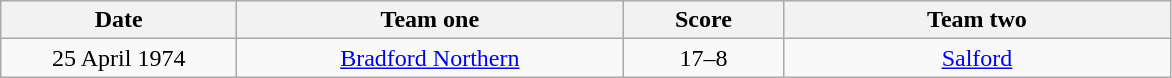<table class="wikitable" style="text-align: center">
<tr>
<th width=150>Date</th>
<th width=250>Team one</th>
<th width=100>Score</th>
<th width=250>Team two</th>
</tr>
<tr>
<td>25 April 1974</td>
<td><a href='#'>Bradford Northern</a></td>
<td>17–8</td>
<td><a href='#'>Salford</a></td>
</tr>
</table>
